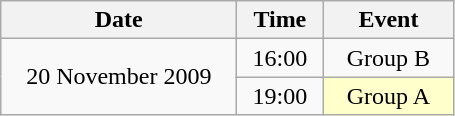<table class = "wikitable" style="text-align:center;">
<tr>
<th width=150>Date</th>
<th width=50>Time</th>
<th width=80>Event</th>
</tr>
<tr>
<td rowspan=2>20 November 2009</td>
<td>16:00</td>
<td>Group B</td>
</tr>
<tr>
<td>19:00</td>
<td bgcolor=ffffcc>Group A</td>
</tr>
</table>
